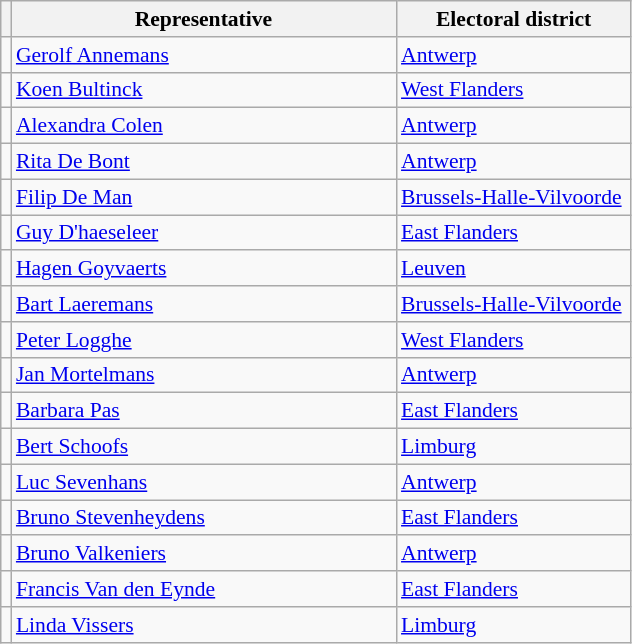<table class="sortable wikitable" style="text-align:left; font-size:90%">
<tr>
<th></th>
<th width="250">Representative</th>
<th width="150">Electoral district</th>
</tr>
<tr>
<td></td>
<td align=left><a href='#'>Gerolf Annemans</a></td>
<td><a href='#'>Antwerp</a></td>
</tr>
<tr>
<td></td>
<td align=left><a href='#'>Koen Bultinck</a></td>
<td><a href='#'>West Flanders</a></td>
</tr>
<tr>
<td></td>
<td align=left><a href='#'>Alexandra Colen</a></td>
<td><a href='#'>Antwerp</a></td>
</tr>
<tr>
<td></td>
<td align=left><a href='#'>Rita De Bont</a></td>
<td><a href='#'>Antwerp</a></td>
</tr>
<tr>
<td></td>
<td align=left><a href='#'>Filip De Man</a></td>
<td><a href='#'>Brussels-Halle-Vilvoorde</a></td>
</tr>
<tr>
<td></td>
<td align=left><a href='#'>Guy D'haeseleer</a></td>
<td><a href='#'>East Flanders</a></td>
</tr>
<tr>
<td></td>
<td align=left><a href='#'>Hagen Goyvaerts</a></td>
<td><a href='#'>Leuven</a></td>
</tr>
<tr>
<td></td>
<td align=left><a href='#'>Bart Laeremans</a></td>
<td><a href='#'>Brussels-Halle-Vilvoorde</a></td>
</tr>
<tr>
<td></td>
<td align=left><a href='#'>Peter Logghe</a></td>
<td><a href='#'>West Flanders</a></td>
</tr>
<tr>
<td></td>
<td align=left><a href='#'>Jan Mortelmans</a></td>
<td><a href='#'>Antwerp</a></td>
</tr>
<tr>
<td></td>
<td align=left><a href='#'>Barbara Pas</a></td>
<td><a href='#'>East Flanders</a></td>
</tr>
<tr>
<td></td>
<td align=left><a href='#'>Bert Schoofs</a></td>
<td><a href='#'>Limburg</a></td>
</tr>
<tr>
<td></td>
<td align=left><a href='#'>Luc Sevenhans</a></td>
<td><a href='#'>Antwerp</a></td>
</tr>
<tr>
<td></td>
<td align=left><a href='#'>Bruno Stevenheydens</a></td>
<td><a href='#'>East Flanders</a></td>
</tr>
<tr>
<td></td>
<td align=left><a href='#'>Bruno Valkeniers</a></td>
<td><a href='#'>Antwerp</a></td>
</tr>
<tr>
<td></td>
<td align=left><a href='#'>Francis Van den Eynde</a></td>
<td><a href='#'>East Flanders</a></td>
</tr>
<tr>
<td></td>
<td align=left><a href='#'>Linda Vissers</a></td>
<td><a href='#'>Limburg</a></td>
</tr>
</table>
